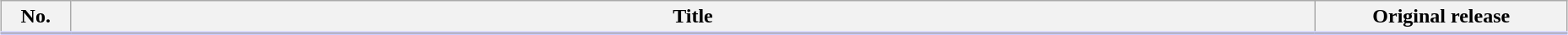<table class="wikitable" style="width:98%; margin:auto; background:#FFF;">
<tr style="border-bottom: 3px solid #CCF;">
<th style="width:3em;">No.</th>
<th>Title</th>
<th style="width:12em;">Original release</th>
</tr>
<tr>
</tr>
</table>
